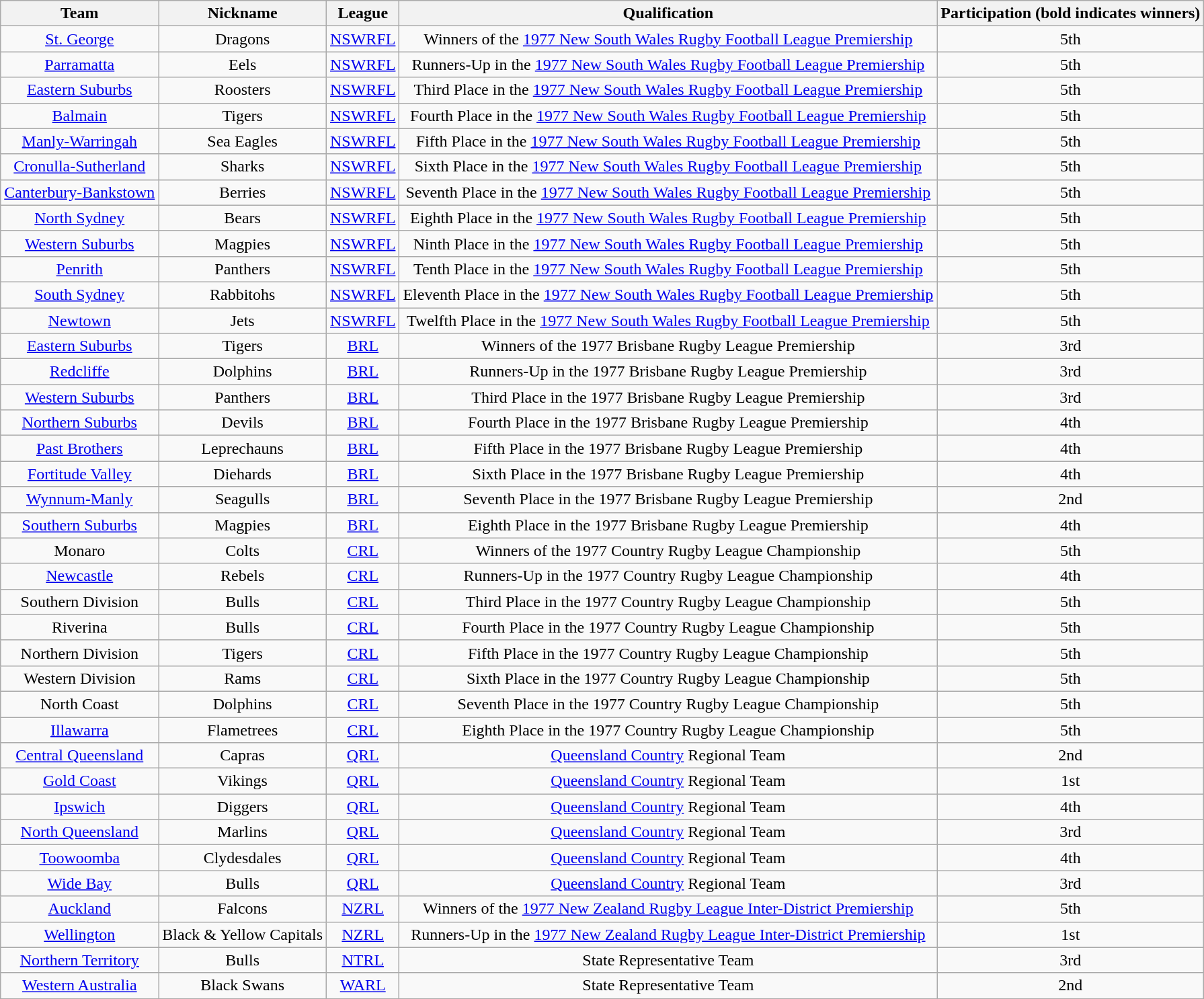<table class="wikitable" style="text-align:center">
<tr>
<th>Team</th>
<th>Nickname</th>
<th>League</th>
<th>Qualification</th>
<th>Participation (bold indicates winners)</th>
</tr>
<tr>
<td><a href='#'>St. George</a></td>
<td>Dragons</td>
<td><a href='#'>NSWRFL</a></td>
<td>Winners of the <a href='#'>1977 New South Wales Rugby Football League Premiership</a></td>
<td>5th </td>
</tr>
<tr>
<td><a href='#'>Parramatta</a></td>
<td>Eels</td>
<td><a href='#'>NSWRFL</a></td>
<td>Runners-Up in the <a href='#'>1977 New South Wales Rugby Football League Premiership</a></td>
<td>5th </td>
</tr>
<tr>
<td><a href='#'>Eastern Suburbs</a></td>
<td>Roosters</td>
<td><a href='#'>NSWRFL</a></td>
<td>Third Place in the <a href='#'>1977 New South Wales Rugby Football League Premiership</a></td>
<td>5th </td>
</tr>
<tr>
<td><a href='#'>Balmain</a></td>
<td>Tigers</td>
<td><a href='#'>NSWRFL</a></td>
<td>Fourth Place in the <a href='#'>1977 New South Wales Rugby Football League Premiership</a></td>
<td>5th </td>
</tr>
<tr>
<td><a href='#'>Manly-Warringah</a></td>
<td>Sea Eagles</td>
<td><a href='#'>NSWRFL</a></td>
<td>Fifth Place in the <a href='#'>1977 New South Wales Rugby Football League Premiership</a></td>
<td>5th </td>
</tr>
<tr>
<td><a href='#'>Cronulla-Sutherland</a></td>
<td>Sharks</td>
<td><a href='#'>NSWRFL</a></td>
<td>Sixth Place in the <a href='#'>1977 New South Wales Rugby Football League Premiership</a></td>
<td>5th </td>
</tr>
<tr>
<td><a href='#'>Canterbury-Bankstown</a></td>
<td>Berries</td>
<td><a href='#'>NSWRFL</a></td>
<td>Seventh Place in the <a href='#'>1977 New South Wales Rugby Football League Premiership</a></td>
<td>5th </td>
</tr>
<tr>
<td><a href='#'>North Sydney</a></td>
<td>Bears</td>
<td><a href='#'>NSWRFL</a></td>
<td>Eighth Place in the <a href='#'>1977 New South Wales Rugby Football League Premiership</a></td>
<td>5th </td>
</tr>
<tr>
<td><a href='#'>Western Suburbs</a></td>
<td>Magpies</td>
<td><a href='#'>NSWRFL</a></td>
<td>Ninth Place in the <a href='#'>1977 New South Wales Rugby Football League Premiership</a></td>
<td>5th </td>
</tr>
<tr>
<td><a href='#'>Penrith</a></td>
<td>Panthers</td>
<td><a href='#'>NSWRFL</a></td>
<td>Tenth Place in the <a href='#'>1977 New South Wales Rugby Football League Premiership</a></td>
<td>5th </td>
</tr>
<tr>
<td><a href='#'>South Sydney</a></td>
<td>Rabbitohs</td>
<td><a href='#'>NSWRFL</a></td>
<td>Eleventh Place in the <a href='#'>1977 New South Wales Rugby Football League Premiership</a></td>
<td>5th </td>
</tr>
<tr>
<td><a href='#'>Newtown</a></td>
<td>Jets</td>
<td><a href='#'>NSWRFL</a></td>
<td>Twelfth Place in the <a href='#'>1977 New South Wales Rugby Football League Premiership</a></td>
<td>5th </td>
</tr>
<tr>
<td><a href='#'>Eastern Suburbs</a></td>
<td>Tigers</td>
<td><a href='#'>BRL</a></td>
<td>Winners of the 1977 Brisbane Rugby League Premiership</td>
<td>3rd </td>
</tr>
<tr>
<td><a href='#'>Redcliffe</a></td>
<td>Dolphins</td>
<td><a href='#'>BRL</a></td>
<td>Runners-Up in the 1977 Brisbane Rugby League Premiership</td>
<td>3rd </td>
</tr>
<tr>
<td><a href='#'>Western Suburbs</a></td>
<td>Panthers</td>
<td><a href='#'>BRL</a></td>
<td>Third Place in the 1977 Brisbane Rugby League Premiership</td>
<td>3rd </td>
</tr>
<tr>
<td><a href='#'>Northern Suburbs</a></td>
<td>Devils</td>
<td><a href='#'>BRL</a></td>
<td>Fourth Place in the 1977 Brisbane Rugby League Premiership</td>
<td>4th </td>
</tr>
<tr>
<td><a href='#'>Past Brothers</a></td>
<td>Leprechauns</td>
<td><a href='#'>BRL</a></td>
<td>Fifth Place in the 1977 Brisbane Rugby League Premiership</td>
<td>4th </td>
</tr>
<tr>
<td><a href='#'>Fortitude Valley</a></td>
<td>Diehards</td>
<td><a href='#'>BRL</a></td>
<td>Sixth Place in the 1977 Brisbane Rugby League Premiership</td>
<td>4th </td>
</tr>
<tr>
<td><a href='#'>Wynnum-Manly</a></td>
<td>Seagulls</td>
<td><a href='#'>BRL</a></td>
<td>Seventh Place in the 1977 Brisbane Rugby League Premiership</td>
<td>2nd </td>
</tr>
<tr>
<td><a href='#'>Southern Suburbs</a></td>
<td>Magpies</td>
<td><a href='#'>BRL</a></td>
<td>Eighth Place in the 1977 Brisbane Rugby League Premiership</td>
<td>4th </td>
</tr>
<tr>
<td>Monaro</td>
<td>Colts</td>
<td><a href='#'>CRL</a></td>
<td>Winners of the 1977 Country Rugby League Championship</td>
<td>5th </td>
</tr>
<tr>
<td><a href='#'>Newcastle</a></td>
<td>Rebels</td>
<td><a href='#'>CRL</a></td>
<td>Runners-Up in the 1977 Country Rugby League Championship</td>
<td>4th </td>
</tr>
<tr>
<td>Southern Division</td>
<td>Bulls</td>
<td><a href='#'>CRL</a></td>
<td>Third Place in the 1977 Country Rugby League Championship</td>
<td>5th </td>
</tr>
<tr>
<td>Riverina</td>
<td>Bulls</td>
<td><a href='#'>CRL</a></td>
<td>Fourth Place in the 1977 Country Rugby League Championship</td>
<td>5th </td>
</tr>
<tr>
<td>Northern Division</td>
<td>Tigers</td>
<td><a href='#'>CRL</a></td>
<td>Fifth Place in the 1977 Country Rugby League Championship</td>
<td>5th </td>
</tr>
<tr>
<td>Western Division</td>
<td>Rams</td>
<td><a href='#'>CRL</a></td>
<td>Sixth Place in the 1977 Country Rugby League Championship</td>
<td>5th </td>
</tr>
<tr>
<td>North Coast</td>
<td>Dolphins</td>
<td><a href='#'>CRL</a></td>
<td>Seventh Place in the 1977 Country Rugby League Championship</td>
<td>5th </td>
</tr>
<tr>
<td><a href='#'>Illawarra</a></td>
<td>Flametrees</td>
<td><a href='#'>CRL</a></td>
<td>Eighth Place in the 1977 Country Rugby League Championship</td>
<td>5th </td>
</tr>
<tr>
<td><a href='#'>Central Queensland</a></td>
<td>Capras</td>
<td><a href='#'>QRL</a></td>
<td><a href='#'>Queensland Country</a> Regional Team</td>
<td>2nd </td>
</tr>
<tr>
<td><a href='#'>Gold Coast</a></td>
<td>Vikings</td>
<td><a href='#'>QRL</a></td>
<td><a href='#'>Queensland Country</a> Regional Team</td>
<td>1st</td>
</tr>
<tr>
<td><a href='#'>Ipswich</a></td>
<td>Diggers</td>
<td><a href='#'>QRL</a></td>
<td><a href='#'>Queensland Country</a> Regional Team</td>
<td>4th </td>
</tr>
<tr>
<td><a href='#'>North Queensland</a></td>
<td>Marlins</td>
<td><a href='#'>QRL</a></td>
<td><a href='#'>Queensland Country</a> Regional Team</td>
<td>3rd </td>
</tr>
<tr>
<td><a href='#'>Toowoomba</a></td>
<td>Clydesdales</td>
<td><a href='#'>QRL</a></td>
<td><a href='#'>Queensland Country</a> Regional Team</td>
<td>4th </td>
</tr>
<tr>
<td><a href='#'>Wide Bay</a></td>
<td>Bulls</td>
<td><a href='#'>QRL</a></td>
<td><a href='#'>Queensland Country</a> Regional Team</td>
<td>3rd </td>
</tr>
<tr>
<td><a href='#'>Auckland</a></td>
<td>Falcons</td>
<td><a href='#'>NZRL</a></td>
<td>Winners of the <a href='#'>1977 New Zealand Rugby League Inter-District Premiership</a></td>
<td>5th </td>
</tr>
<tr>
<td><a href='#'>Wellington</a></td>
<td>Black & Yellow Capitals</td>
<td><a href='#'>NZRL</a></td>
<td>Runners-Up in the <a href='#'>1977 New Zealand Rugby League Inter-District Premiership</a></td>
<td>1st</td>
</tr>
<tr>
<td><a href='#'>Northern Territory</a></td>
<td>Bulls</td>
<td><a href='#'>NTRL</a></td>
<td>State Representative Team</td>
<td>3rd </td>
</tr>
<tr>
<td><a href='#'>Western Australia</a></td>
<td>Black Swans</td>
<td><a href='#'>WARL</a></td>
<td>State Representative Team</td>
<td>2nd </td>
</tr>
<tr>
</tr>
</table>
